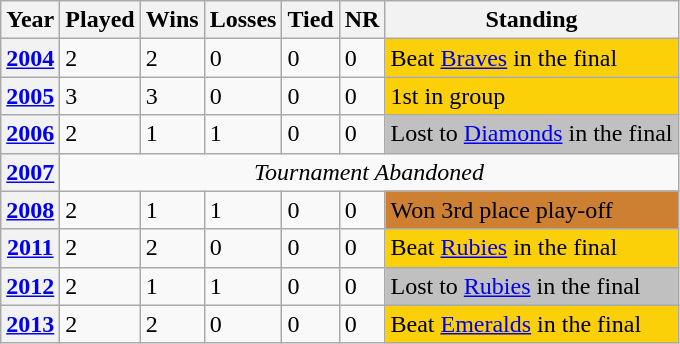<table class="wikitable">
<tr>
<th>Year</th>
<th>Played</th>
<th>Wins</th>
<th>Losses</th>
<th>Tied</th>
<th>NR</th>
<th>Standing</th>
</tr>
<tr>
<th><a href='#'>2004</a></th>
<td>2</td>
<td>2</td>
<td>0</td>
<td>0</td>
<td>0</td>
<td style="background:#fbd009;">Beat <a href='#'>Braves</a> in the final</td>
</tr>
<tr>
<th><a href='#'>2005</a></th>
<td>3</td>
<td>3</td>
<td>0</td>
<td>0</td>
<td>0</td>
<td style="background:#fbd009;">1st in group</td>
</tr>
<tr>
<th><a href='#'>2006</a></th>
<td>2</td>
<td>1</td>
<td>1</td>
<td>0</td>
<td>0</td>
<td style="background:silver;">Lost to <a href='#'>Diamonds</a> in the final</td>
</tr>
<tr>
<th><a href='#'>2007</a></th>
<td colspan=7 align=center><em>Tournament Abandoned</em></td>
</tr>
<tr>
<th><a href='#'>2008</a></th>
<td>2</td>
<td>1</td>
<td>1</td>
<td>0</td>
<td>0</td>
<td style="background:#CD7F32;">Won 3rd place play-off</td>
</tr>
<tr>
<th><a href='#'>2011</a></th>
<td>2</td>
<td>2</td>
<td>0</td>
<td>0</td>
<td>0</td>
<td style="background:#fbd009;">Beat <a href='#'>Rubies</a> in the final</td>
</tr>
<tr>
<th><a href='#'>2012</a></th>
<td>2</td>
<td>1</td>
<td>1</td>
<td>0</td>
<td>0</td>
<td style="background:silver;">Lost to <a href='#'>Rubies</a> in the final</td>
</tr>
<tr>
<th><a href='#'>2013</a></th>
<td>2</td>
<td>2</td>
<td>0</td>
<td>0</td>
<td>0</td>
<td style="background:#fbd009;">Beat <a href='#'>Emeralds</a> in the final</td>
</tr>
</table>
